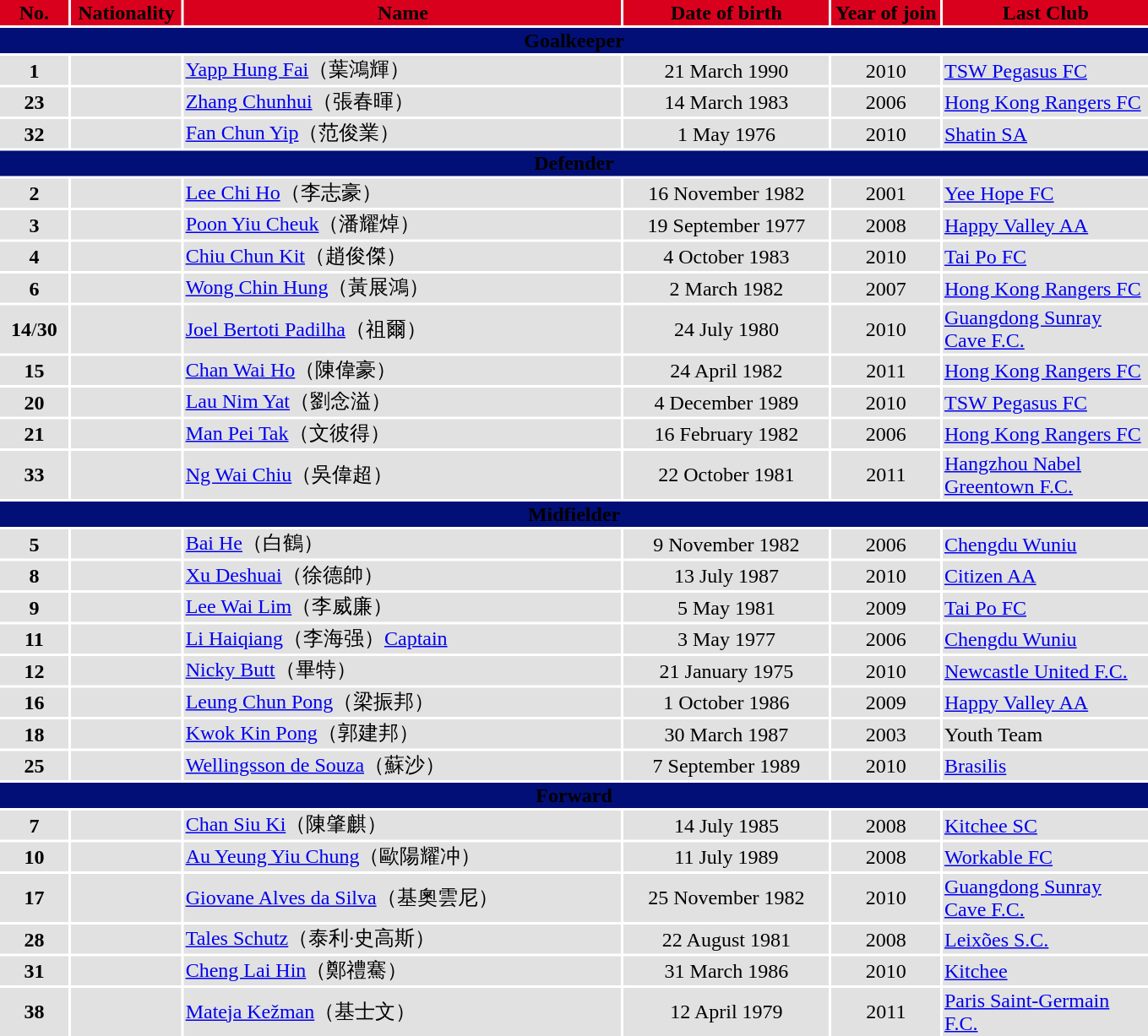<table width=72%>
<tr bgcolor=#D9001D>
<th width=5%><span>No.</span></th>
<th width=5%><span>Nationality</span></th>
<th width=32%><span>Name</span></th>
<th width=15%><span>Date of birth</span></th>
<th width=8%><span>Year of join</span></th>
<th width=15%><span>Last Club</span></th>
</tr>
<tr>
<th colspan=6 bgcolor=#020F76><span> <strong>Goalkeeper</strong></span></th>
</tr>
<tr bgcolor=#E1E1E1>
<td align=center><strong>1</strong></td>
<td align=center></td>
<td><a href='#'>Yapp Hung Fai</a>（葉鴻輝）</td>
<td align=center>21 March 1990</td>
<td align=center>2010</td>
<td><a href='#'>TSW Pegasus FC</a></td>
</tr>
<tr bgcolor=#E1E1E1>
<td align=center><strong>23</strong></td>
<td align=center></td>
<td><a href='#'>Zhang Chunhui</a>（張春暉）</td>
<td align=center>14 March 1983</td>
<td align=center>2006</td>
<td><a href='#'>Hong Kong Rangers FC</a></td>
</tr>
<tr bgcolor=#E1E1E1>
<td align=center><strong>32</strong></td>
<td align=center></td>
<td><a href='#'>Fan Chun Yip</a>（范俊業）</td>
<td align=center>1 May 1976</td>
<td align=center>2010</td>
<td><a href='#'>Shatin SA</a></td>
</tr>
<tr>
<th colspan=6 bgcolor=#020F76><span> <strong>Defender</strong></span></th>
</tr>
<tr bgcolor=#E1E1E1>
<td align=center><strong>2</strong></td>
<td align=center></td>
<td><a href='#'>Lee Chi Ho</a>（李志豪）</td>
<td align=center>16 November 1982</td>
<td align=center>2001</td>
<td><a href='#'>Yee Hope FC</a></td>
</tr>
<tr bgcolor=#E1E1E1>
<td align=center><strong>3</strong></td>
<td align=center></td>
<td><a href='#'>Poon Yiu Cheuk</a>（潘耀焯）</td>
<td align=center>19 September 1977</td>
<td align=center>2008</td>
<td><a href='#'>Happy Valley AA</a></td>
</tr>
<tr bgcolor=#E1E1E1>
<td align=center><strong>4</strong></td>
<td align=center></td>
<td><a href='#'>Chiu Chun Kit</a>（趙俊傑）</td>
<td align=center>4 October 1983</td>
<td align=center>2010</td>
<td><a href='#'>Tai Po FC</a></td>
</tr>
<tr bgcolor=#E1E1E1>
<td align=center><strong>6</strong></td>
<td align=center></td>
<td><a href='#'>Wong Chin Hung</a>（黃展鴻）</td>
<td align=center>2 March 1982</td>
<td align=center>2007</td>
<td><a href='#'>Hong Kong Rangers FC</a></td>
</tr>
<tr bgcolor=#E1E1E1>
<td align=center><strong>14</strong>/<strong>30</strong></td>
<td align=center></td>
<td><a href='#'>Joel Bertoti Padilha</a>（祖爾）</td>
<td align=center>24 July 1980</td>
<td align=center>2010</td>
<td><a href='#'>Guangdong Sunray Cave F.C.</a></td>
</tr>
<tr bgcolor=#E1E1E1>
<td align=center><strong>15</strong></td>
<td align=center></td>
<td><a href='#'>Chan Wai Ho</a>（陳偉豪）</td>
<td align=center>24 April 1982</td>
<td align=center>2011</td>
<td><a href='#'>Hong Kong Rangers FC</a></td>
</tr>
<tr bgcolor=#E1E1E1>
<td align=center><strong>20</strong></td>
<td align=center></td>
<td><a href='#'>Lau Nim Yat</a>（劉念溢）</td>
<td align=center>4 December 1989</td>
<td align=center>2010</td>
<td><a href='#'>TSW Pegasus FC</a></td>
</tr>
<tr bgcolor=#E1E1E1>
<td align=center><strong>21</strong></td>
<td align=center></td>
<td><a href='#'>Man Pei Tak</a>（文彼得）</td>
<td align=center>16 February 1982</td>
<td align=center>2006</td>
<td><a href='#'>Hong Kong Rangers FC</a></td>
</tr>
<tr bgcolor=#E1E1E1>
<td align=center><strong>33</strong></td>
<td align=center></td>
<td><a href='#'>Ng Wai Chiu</a>（吳偉超）</td>
<td align=center>22 October 1981</td>
<td align=center>2011</td>
<td><a href='#'>Hangzhou Nabel Greentown F.C.</a></td>
</tr>
<tr>
<th colspan=6 bgcolor=#020F76><span> <strong>Midfielder</strong></span></th>
</tr>
<tr bgcolor=#E1E1E1>
<td align=center><strong>5</strong></td>
<td align=center></td>
<td><a href='#'>Bai He</a>（白鶴）</td>
<td align=center>9 November 1982</td>
<td align=center>2006</td>
<td><a href='#'>Chengdu Wuniu</a></td>
</tr>
<tr bgcolor=#E1E1E1>
<td align=center><strong>8</strong></td>
<td align=center></td>
<td><a href='#'>Xu Deshuai</a>（徐德帥）</td>
<td align=center>13 July 1987</td>
<td align=center>2010</td>
<td><a href='#'>Citizen AA</a></td>
</tr>
<tr bgcolor=#E1E1E1>
<td align=center><strong>9</strong></td>
<td align=center></td>
<td><a href='#'>Lee Wai Lim</a>（李威廉）</td>
<td align=center>5 May 1981</td>
<td align=center>2009</td>
<td><a href='#'>Tai Po FC</a></td>
</tr>
<tr bgcolor=#E1E1E1>
<td align=center><strong>11</strong></td>
<td align=center></td>
<td><a href='#'>Li Haiqiang</a>（李海强）<a href='#'>Captain</a></td>
<td align=center>3 May 1977</td>
<td align=center>2006</td>
<td><a href='#'>Chengdu Wuniu</a></td>
</tr>
<tr bgcolor=#E1E1E1>
<td align=center><strong>12</strong></td>
<td align=center></td>
<td><a href='#'>Nicky Butt</a>（畢特）</td>
<td align=center>21 January 1975</td>
<td align=center>2010</td>
<td><a href='#'>Newcastle United F.C.</a></td>
</tr>
<tr bgcolor=#E1E1E1>
<td align=center><strong>16</strong></td>
<td align=center></td>
<td><a href='#'>Leung Chun Pong</a>（梁振邦）</td>
<td align=center>1 October 1986</td>
<td align=center>2009</td>
<td><a href='#'>Happy Valley AA</a></td>
</tr>
<tr bgcolor=#E1E1E1>
<td align=center><strong>18</strong></td>
<td align=center></td>
<td><a href='#'>Kwok Kin Pong</a>（郭建邦）</td>
<td align=center>30 March 1987</td>
<td align=center>2003</td>
<td>Youth Team</td>
</tr>
<tr bgcolor=#E1E1E1>
<td align=center><strong>25</strong></td>
<td align=center></td>
<td><a href='#'>Wellingsson de Souza</a>（蘇沙）</td>
<td align=center>7 September 1989</td>
<td align=center>2010</td>
<td><a href='#'>Brasilis</a></td>
</tr>
<tr>
<th colspan=6 bgcolor=#020F76><span> <strong>Forward</strong></span></th>
</tr>
<tr bgcolor=#E1E1E1>
<td align=center><strong>7</strong></td>
<td align=center></td>
<td><a href='#'>Chan Siu Ki</a>（陳肇麒）</td>
<td align=center>14 July 1985</td>
<td align=center>2008</td>
<td><a href='#'>Kitchee SC</a></td>
</tr>
<tr bgcolor=#E1E1E1>
<td align=center><strong>10</strong></td>
<td align=center></td>
<td><a href='#'>Au Yeung Yiu Chung</a>（歐陽耀冲）</td>
<td align=center>11 July 1989</td>
<td align=center>2008</td>
<td><a href='#'>Workable FC</a></td>
</tr>
<tr bgcolor=#E1E1E1>
<td align=center><strong>17</strong></td>
<td align=center></td>
<td><a href='#'>Giovane Alves da Silva</a>（基奧雲尼）</td>
<td align=center>25 November 1982</td>
<td align=center>2010</td>
<td><a href='#'>Guangdong Sunray Cave F.C.</a></td>
</tr>
<tr bgcolor=#E1E1E1>
<td align=center><strong>28</strong></td>
<td align=center></td>
<td><a href='#'>Tales Schutz</a>（泰利·史高斯）</td>
<td align=center>22 August 1981</td>
<td align=center>2008</td>
<td><a href='#'>Leixões S.C.</a></td>
</tr>
<tr bgcolor=#E1E1E1>
<td align=center><strong>31</strong></td>
<td align=center></td>
<td><a href='#'>Cheng Lai Hin</a>（鄭禮騫）</td>
<td align=center>31 March 1986</td>
<td align=center>2010</td>
<td><a href='#'>Kitchee</a></td>
</tr>
<tr bgcolor=#E1E1E1>
<td align=center><strong>38</strong></td>
<td align=center></td>
<td><a href='#'>Mateja Kežman</a>（基士文）</td>
<td align=center>12 April 1979</td>
<td align=center>2011</td>
<td><a href='#'>Paris Saint-Germain F.C.</a></td>
</tr>
</table>
